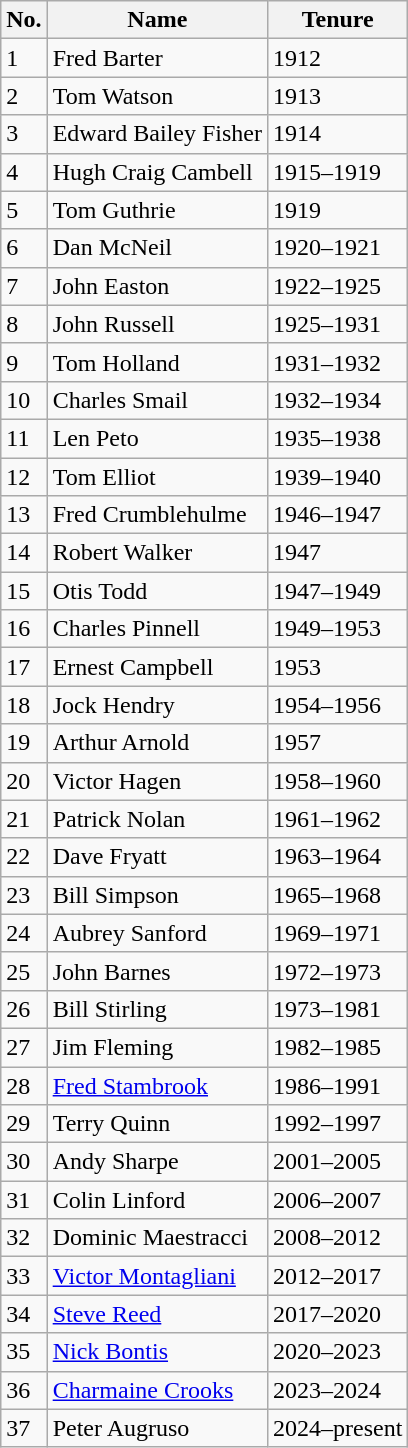<table class="wikitable">
<tr>
<th>No.</th>
<th>Name</th>
<th>Tenure</th>
</tr>
<tr>
<td>1</td>
<td>Fred Barter</td>
<td>1912</td>
</tr>
<tr>
<td>2</td>
<td>Tom Watson</td>
<td>1913</td>
</tr>
<tr>
<td>3</td>
<td>Edward Bailey Fisher</td>
<td>1914</td>
</tr>
<tr>
<td>4</td>
<td>Hugh Craig Cambell</td>
<td>1915–1919</td>
</tr>
<tr>
<td>5</td>
<td>Tom Guthrie</td>
<td>1919</td>
</tr>
<tr>
<td>6</td>
<td>Dan McNeil</td>
<td>1920–1921</td>
</tr>
<tr>
<td>7</td>
<td>John Easton</td>
<td>1922–1925</td>
</tr>
<tr>
<td>8</td>
<td>John Russell</td>
<td>1925–1931</td>
</tr>
<tr>
<td>9</td>
<td>Tom Holland</td>
<td>1931–1932</td>
</tr>
<tr>
<td>10</td>
<td>Charles Smail</td>
<td>1932–1934</td>
</tr>
<tr>
<td>11</td>
<td>Len Peto</td>
<td>1935–1938</td>
</tr>
<tr>
<td>12</td>
<td>Tom Elliot</td>
<td>1939–1940</td>
</tr>
<tr>
<td>13</td>
<td>Fred Crumblehulme</td>
<td>1946–1947</td>
</tr>
<tr>
<td>14</td>
<td>Robert Walker</td>
<td>1947</td>
</tr>
<tr>
<td>15</td>
<td>Otis Todd</td>
<td>1947–1949</td>
</tr>
<tr>
<td>16</td>
<td>Charles Pinnell</td>
<td>1949–1953</td>
</tr>
<tr>
<td>17</td>
<td>Ernest Campbell</td>
<td>1953</td>
</tr>
<tr>
<td>18</td>
<td>Jock Hendry</td>
<td>1954–1956</td>
</tr>
<tr>
<td>19</td>
<td>Arthur Arnold</td>
<td>1957</td>
</tr>
<tr>
<td>20</td>
<td>Victor Hagen</td>
<td>1958–1960</td>
</tr>
<tr>
<td>21</td>
<td>Patrick Nolan</td>
<td>1961–1962</td>
</tr>
<tr>
<td>22</td>
<td>Dave Fryatt</td>
<td>1963–1964</td>
</tr>
<tr>
<td>23</td>
<td>Bill Simpson</td>
<td>1965–1968</td>
</tr>
<tr>
<td>24</td>
<td>Aubrey Sanford</td>
<td>1969–1971</td>
</tr>
<tr>
<td>25</td>
<td>John Barnes</td>
<td>1972–1973</td>
</tr>
<tr>
<td>26</td>
<td>Bill Stirling</td>
<td>1973–1981</td>
</tr>
<tr>
<td>27</td>
<td>Jim Fleming</td>
<td>1982–1985</td>
</tr>
<tr>
<td>28</td>
<td><a href='#'>Fred Stambrook</a></td>
<td>1986–1991</td>
</tr>
<tr>
<td>29</td>
<td>Terry Quinn</td>
<td>1992–1997</td>
</tr>
<tr>
<td>30</td>
<td>Andy Sharpe</td>
<td>2001–2005</td>
</tr>
<tr>
<td>31</td>
<td>Colin Linford</td>
<td>2006–2007</td>
</tr>
<tr>
<td>32</td>
<td>Dominic Maestracci</td>
<td>2008–2012</td>
</tr>
<tr>
<td>33</td>
<td><a href='#'>Victor Montagliani</a></td>
<td>2012–2017</td>
</tr>
<tr>
<td>34</td>
<td><a href='#'>Steve Reed</a></td>
<td>2017–2020</td>
</tr>
<tr>
<td>35</td>
<td><a href='#'>Nick Bontis</a></td>
<td>2020–2023</td>
</tr>
<tr>
<td>36</td>
<td><a href='#'>Charmaine Crooks</a></td>
<td>2023–2024</td>
</tr>
<tr>
<td>37</td>
<td>Peter Augruso</td>
<td>2024–present</td>
</tr>
</table>
